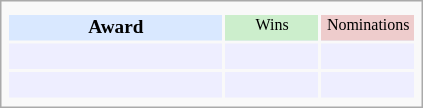<table class="infobox" style="width: 22em; text-align: left; font-size: 80%; vertical-align: middle;">
<tr>
<td colspan="3" style="text-align:center;"></td>
</tr>
<tr bgcolor=#D9E8FF style="text-align:center;">
<th style="vertical-align: middle;">Award</th>
<td style="background:#cceecc; font-size:8pt;" width="60px">Wins</td>
<td style="background:#eecccc; font-size:8pt;" width="60px">Nominations</td>
</tr>
<tr bgcolor=#eeeeff>
<td align="center"><br></td>
<td></td>
<td></td>
</tr>
<tr bgcolor=#eeeeff>
<td align="center"><br></td>
<td></td>
<td></td>
</tr>
<tr>
</tr>
</table>
